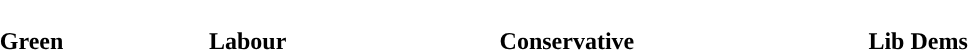<table style="width:60%; text-align:center;">
<tr style="color:white">
<td style="background:"><strong>24</strong></td>
<td style="background:"><strong>24</strong></td>
<td style="background:"><strong>14</strong></td>
<td style="background:"><strong>8</strong></td>
</tr>
<tr>
<td><span><strong>Green</strong></span></td>
<td><span><strong>Labour</strong></span></td>
<td><span><strong>Conservative</strong></span></td>
<td><span><strong>Lib Dems</strong></span></td>
</tr>
</table>
